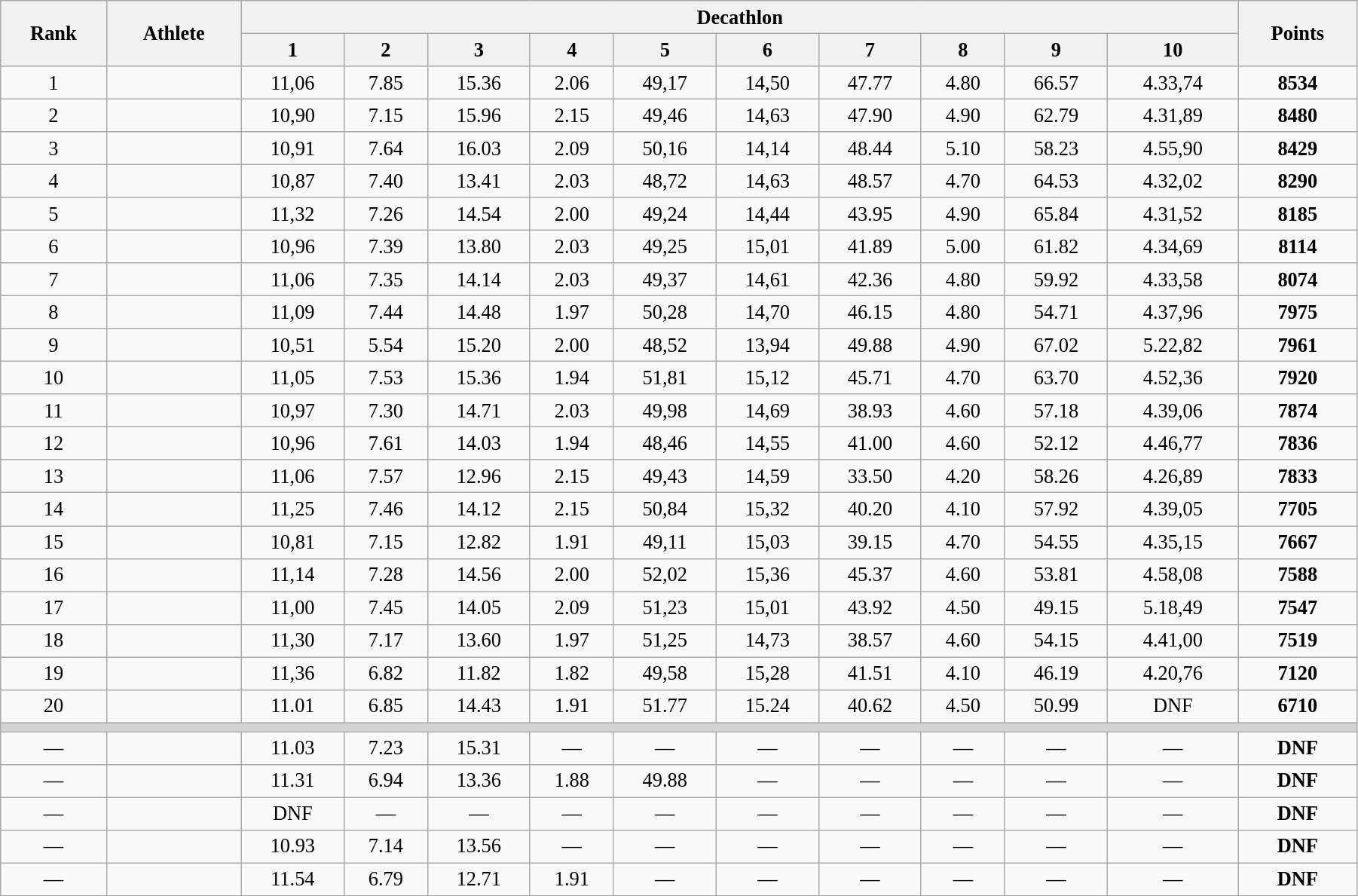<table class="wikitable" style=" text-align:center; font-size:110%;" width="95%">
<tr>
<th rowspan="2">Rank</th>
<th rowspan="2">Athlete</th>
<th colspan="10">Decathlon</th>
<th rowspan="2">Points</th>
</tr>
<tr>
<th>1</th>
<th>2</th>
<th>3</th>
<th>4</th>
<th>5</th>
<th>6</th>
<th>7</th>
<th>8</th>
<th>9</th>
<th>10</th>
</tr>
<tr>
<td>1</td>
<td align=left></td>
<td>11,06</td>
<td>7.85</td>
<td>15.36</td>
<td>2.06</td>
<td>49,17</td>
<td>14,50</td>
<td>47.77</td>
<td>4.80</td>
<td>66.57</td>
<td>4.33,74</td>
<td><strong>8534</strong></td>
</tr>
<tr>
<td>2</td>
<td align=left></td>
<td>10,90</td>
<td>7.15</td>
<td>15.96</td>
<td>2.15</td>
<td>49,46</td>
<td>14,63</td>
<td>47.90</td>
<td>4.90</td>
<td>62.79</td>
<td>4.31,89</td>
<td><strong>8480</strong></td>
</tr>
<tr>
<td>3</td>
<td align=left></td>
<td>10,91</td>
<td>7.64</td>
<td>16.03</td>
<td>2.09</td>
<td>50,16</td>
<td>14,14</td>
<td>48.44</td>
<td>5.10</td>
<td>58.23</td>
<td>4.55,90</td>
<td><strong>8429</strong></td>
</tr>
<tr>
<td>4</td>
<td align=left></td>
<td>10,87</td>
<td>7.40</td>
<td>13.41</td>
<td>2.03</td>
<td>48,72</td>
<td>14,63</td>
<td>48.57</td>
<td>4.70</td>
<td>64.53</td>
<td>4.32,02</td>
<td><strong>8290</strong></td>
</tr>
<tr>
<td>5</td>
<td align=left></td>
<td>11,32</td>
<td>7.26</td>
<td>14.54</td>
<td>2.00</td>
<td>49,24</td>
<td>14,44</td>
<td>43.95</td>
<td>4.90</td>
<td>65.84</td>
<td>4.31,52</td>
<td><strong>8185</strong></td>
</tr>
<tr>
<td>6</td>
<td align=left></td>
<td>10,96</td>
<td>7.39</td>
<td>13.80</td>
<td>2.03</td>
<td>49,25</td>
<td>15,01</td>
<td>41.89</td>
<td>5.00</td>
<td>61.82</td>
<td>4.34,69</td>
<td><strong>8114</strong></td>
</tr>
<tr>
<td>7</td>
<td align=left></td>
<td>11,06</td>
<td>7.35</td>
<td>14.14</td>
<td>2.03</td>
<td>49,37</td>
<td>14,61</td>
<td>42.36</td>
<td>4.80</td>
<td>59.92</td>
<td>4.33,58</td>
<td><strong>8074</strong></td>
</tr>
<tr>
<td>8</td>
<td align=left></td>
<td>11,09</td>
<td>7.44</td>
<td>14.48</td>
<td>1.97</td>
<td>50,28</td>
<td>14,70</td>
<td>46.15</td>
<td>4.80</td>
<td>54.71</td>
<td>4.37,96</td>
<td><strong>7975</strong></td>
</tr>
<tr>
<td>9</td>
<td align=left></td>
<td>10,51</td>
<td>5.54</td>
<td>15.20</td>
<td>2.00</td>
<td>48,52</td>
<td>13,94</td>
<td>49.88</td>
<td>4.90</td>
<td>67.02</td>
<td>5.22,82</td>
<td><strong>7961</strong></td>
</tr>
<tr>
<td>10</td>
<td align=left></td>
<td>11,05</td>
<td>7.53</td>
<td>15.36</td>
<td>1.94</td>
<td>51,81</td>
<td>15,12</td>
<td>45.71</td>
<td>4.70</td>
<td>63.70</td>
<td>4.52,36</td>
<td><strong>7920</strong></td>
</tr>
<tr>
<td>11</td>
<td align=left></td>
<td>10,97</td>
<td>7.30</td>
<td>14.71</td>
<td>2.03</td>
<td>49,98</td>
<td>14,69</td>
<td>38.93</td>
<td>4.60</td>
<td>57.18</td>
<td>4.39,06</td>
<td><strong>7874</strong></td>
</tr>
<tr>
<td>12</td>
<td align=left></td>
<td>10,96</td>
<td>7.61</td>
<td>14.03</td>
<td>1.94</td>
<td>48,46</td>
<td>14,55</td>
<td>41.00</td>
<td>4.60</td>
<td>52.12</td>
<td>4.46,77</td>
<td><strong>7836</strong></td>
</tr>
<tr>
<td>13</td>
<td align=left></td>
<td>11,06</td>
<td>7.57</td>
<td>12.96</td>
<td>2.15</td>
<td>49,43</td>
<td>14,59</td>
<td>33.50</td>
<td>4.20</td>
<td>58.26</td>
<td>4.26,89</td>
<td><strong>7833</strong></td>
</tr>
<tr>
<td>14</td>
<td align=left></td>
<td>11,25</td>
<td>7.46</td>
<td>14.12</td>
<td>2.15</td>
<td>50,84</td>
<td>15,32</td>
<td>40.20</td>
<td>4.10</td>
<td>57.92</td>
<td>4.39,05</td>
<td><strong>7705</strong></td>
</tr>
<tr>
<td>15</td>
<td align=left></td>
<td>10,81</td>
<td>7.15</td>
<td>12.82</td>
<td>1.91</td>
<td>49,11</td>
<td>15,03</td>
<td>39.15</td>
<td>4.70</td>
<td>54.55</td>
<td>4.35,15</td>
<td><strong>7667</strong></td>
</tr>
<tr>
<td>16</td>
<td align=left></td>
<td>11,14</td>
<td>7.28</td>
<td>14.56</td>
<td>2.00</td>
<td>52,02</td>
<td>15,36</td>
<td>45.37</td>
<td>4.60</td>
<td>53.81</td>
<td>4.58,08</td>
<td><strong>7588</strong></td>
</tr>
<tr>
<td>17</td>
<td align=left></td>
<td>11,00</td>
<td>7.45</td>
<td>14.05</td>
<td>2.09</td>
<td>51,23</td>
<td>15,01</td>
<td>43.92</td>
<td>4.50</td>
<td>49.15</td>
<td>5.18,49</td>
<td><strong>7547</strong></td>
</tr>
<tr>
<td>18</td>
<td align=left></td>
<td>11,30</td>
<td>7.17</td>
<td>13.60</td>
<td>1.97</td>
<td>51,25</td>
<td>14,73</td>
<td>38.57</td>
<td>4.60</td>
<td>54.15</td>
<td>4.41,00</td>
<td><strong>7519</strong></td>
</tr>
<tr>
<td>19</td>
<td align=left></td>
<td>11,36</td>
<td>6.82</td>
<td>11.82</td>
<td>1.82</td>
<td>49,58</td>
<td>15,28</td>
<td>41.51</td>
<td>4.10</td>
<td>46.19</td>
<td>4.20,76</td>
<td><strong>7120</strong></td>
</tr>
<tr>
<td>20</td>
<td align=left></td>
<td>11.01</td>
<td>6.85</td>
<td>14.43</td>
<td>1.91</td>
<td>51.77</td>
<td>15.24</td>
<td>40.62</td>
<td>4.50</td>
<td>50.99</td>
<td>DNF</td>
<td><strong>6710</strong></td>
</tr>
<tr>
<td colspan=13 bgcolor=lightgray></td>
</tr>
<tr>
<td>—</td>
<td align=left></td>
<td>11.03</td>
<td>7.23</td>
<td>15.31</td>
<td>—</td>
<td>—</td>
<td>—</td>
<td>—</td>
<td>—</td>
<td>—</td>
<td>—</td>
<td><strong>DNF  </strong></td>
</tr>
<tr>
<td>—</td>
<td align=left></td>
<td>11.31</td>
<td>6.94</td>
<td>13.36</td>
<td>1.88</td>
<td>49.88</td>
<td>—</td>
<td>—</td>
<td>—</td>
<td>—</td>
<td>—</td>
<td><strong>DNF   </strong></td>
</tr>
<tr>
<td>—</td>
<td align=left></td>
<td>DNF</td>
<td>—</td>
<td>—</td>
<td>—</td>
<td>—</td>
<td>—</td>
<td>—</td>
<td>—</td>
<td>—</td>
<td>—</td>
<td><strong>DNF</strong></td>
</tr>
<tr>
<td>—</td>
<td align=left></td>
<td>10.93</td>
<td>7.14</td>
<td>13.56</td>
<td>—</td>
<td>—</td>
<td>—</td>
<td>—</td>
<td>—</td>
<td>—</td>
<td>—</td>
<td><strong>DNF    </strong></td>
</tr>
<tr>
<td>—</td>
<td align=left></td>
<td>11.54</td>
<td>6.79</td>
<td>12.71</td>
<td>1.91</td>
<td>—</td>
<td>—</td>
<td>—</td>
<td>—</td>
<td>—</td>
<td>—</td>
<td><strong>DNF   </strong></td>
</tr>
</table>
